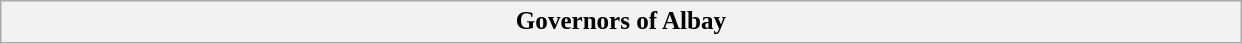<table class=wikitable style="font-size:95%;">
<tr>
<th style="font-size:110%;width:49em;">Governors of Albay</th>
</tr>
</table>
